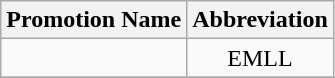<table class="wikitable">
<tr>
<th>Promotion Name</th>
<th>Abbreviation</th>
</tr>
<tr>
<td></td>
<td align=center>EMLL</td>
</tr>
<tr>
</tr>
</table>
